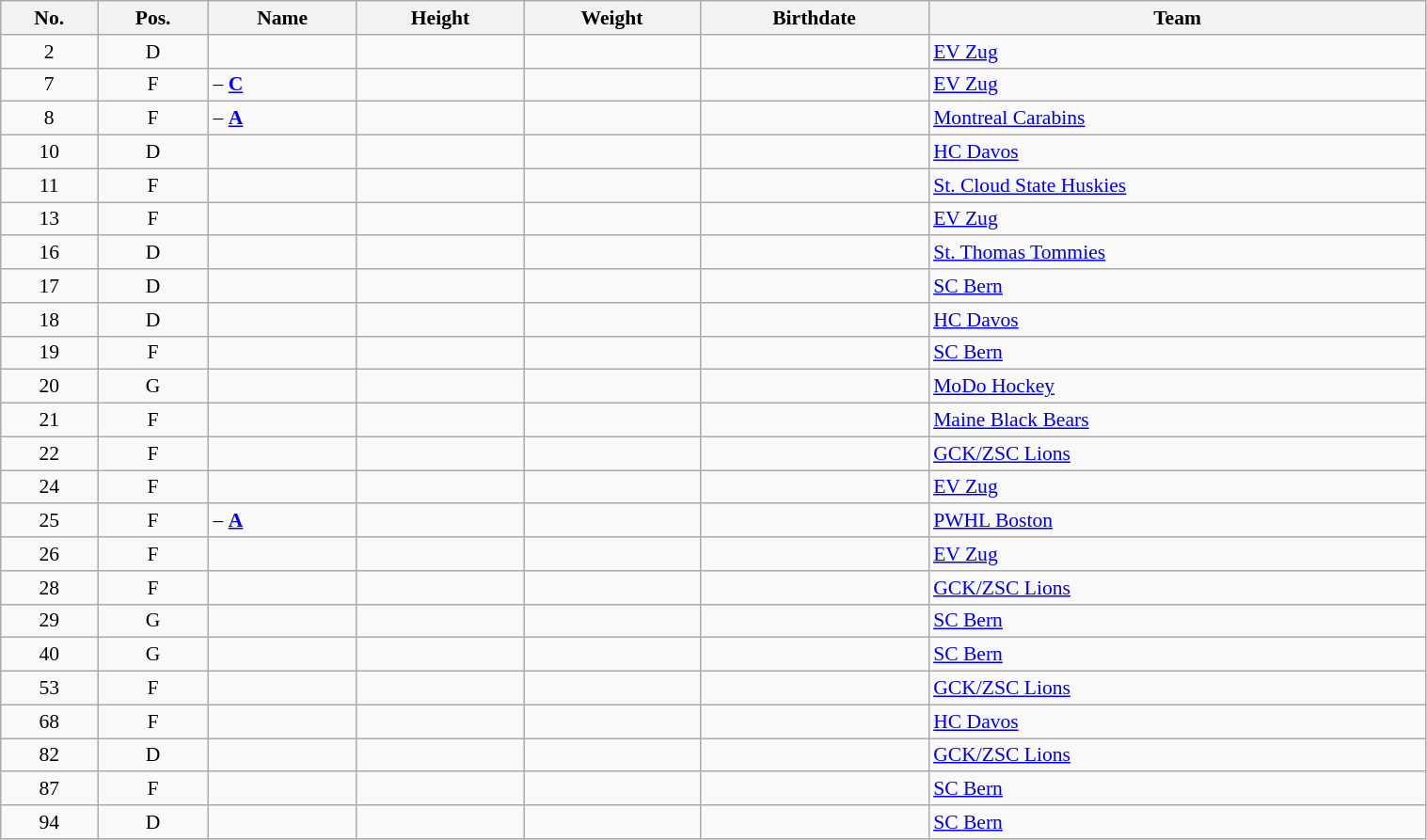<table class="wikitable sortable" width="80%" style="font-size: 90%; text-align: center;">
<tr>
<th>No.</th>
<th>Pos.</th>
<th>Name</th>
<th>Height</th>
<th>Weight</th>
<th>Birthdate</th>
<th>Team</th>
</tr>
<tr>
<td>2</td>
<td>D</td>
<td align=left></td>
<td></td>
<td></td>
<td></td>
<td align=left> <a href='#'>EV Zug</a></td>
</tr>
<tr>
<td>7</td>
<td>F</td>
<td align=left> – <a href='#'><strong>C</strong></a></td>
<td></td>
<td></td>
<td></td>
<td align=left> <a href='#'>EV Zug</a></td>
</tr>
<tr>
<td>8</td>
<td>F</td>
<td align=left>  – <a href='#'><strong>A</strong></a></td>
<td></td>
<td></td>
<td></td>
<td align=left> <a href='#'>Montreal Carabins</a></td>
</tr>
<tr>
<td>10</td>
<td>D</td>
<td align=left></td>
<td></td>
<td></td>
<td></td>
<td align=left> <a href='#'>HC Davos</a></td>
</tr>
<tr>
<td>11</td>
<td>F</td>
<td align=left></td>
<td></td>
<td></td>
<td></td>
<td align=left> <a href='#'>St. Cloud State Huskies</a></td>
</tr>
<tr>
<td>13</td>
<td>F</td>
<td align=left></td>
<td></td>
<td></td>
<td></td>
<td align=left> <a href='#'>EV Zug</a></td>
</tr>
<tr>
<td>16</td>
<td>D</td>
<td align=left></td>
<td></td>
<td></td>
<td></td>
<td align=left> <a href='#'>St. Thomas Tommies</a></td>
</tr>
<tr>
<td>17</td>
<td>D</td>
<td align=left></td>
<td></td>
<td></td>
<td></td>
<td align=left> <a href='#'>SC Bern</a></td>
</tr>
<tr>
<td>18</td>
<td>D</td>
<td align=left></td>
<td></td>
<td></td>
<td></td>
<td align=left> <a href='#'>HC Davos</a></td>
</tr>
<tr>
<td>19</td>
<td>F</td>
<td align=left></td>
<td></td>
<td></td>
<td></td>
<td align=left> <a href='#'>SC Bern</a></td>
</tr>
<tr>
<td>20</td>
<td>G</td>
<td align=left></td>
<td></td>
<td></td>
<td></td>
<td align=left> <a href='#'>MoDo Hockey</a></td>
</tr>
<tr>
<td>21</td>
<td>F</td>
<td align=left></td>
<td></td>
<td></td>
<td></td>
<td align=left> <a href='#'>Maine Black Bears</a></td>
</tr>
<tr>
<td>22</td>
<td>F</td>
<td align=left></td>
<td></td>
<td></td>
<td></td>
<td align=left> <a href='#'>GCK/ZSC Lions</a></td>
</tr>
<tr>
<td>24</td>
<td>F</td>
<td align=left></td>
<td></td>
<td></td>
<td></td>
<td align=left> <a href='#'>EV Zug</a></td>
</tr>
<tr>
<td>25</td>
<td>F</td>
<td align=left> – <a href='#'><strong>A</strong></a></td>
<td></td>
<td></td>
<td></td>
<td align=left> <a href='#'>PWHL Boston</a></td>
</tr>
<tr>
<td>26</td>
<td>F</td>
<td align=left></td>
<td></td>
<td></td>
<td></td>
<td align=left> <a href='#'>EV Zug</a></td>
</tr>
<tr>
<td>28</td>
<td>F</td>
<td align=left></td>
<td></td>
<td></td>
<td></td>
<td align=left> <a href='#'>GCK/ZSC Lions</a></td>
</tr>
<tr>
<td>29</td>
<td>G</td>
<td align=left></td>
<td></td>
<td></td>
<td></td>
<td align=left> <a href='#'>SC Bern</a></td>
</tr>
<tr>
<td>40</td>
<td>G</td>
<td align=left></td>
<td></td>
<td></td>
<td></td>
<td align=left> <a href='#'>SC Bern</a></td>
</tr>
<tr>
<td>53</td>
<td>F</td>
<td align=left></td>
<td></td>
<td></td>
<td></td>
<td align=left> <a href='#'>GCK/ZSC Lions</a></td>
</tr>
<tr>
<td>68</td>
<td>F</td>
<td align=left></td>
<td></td>
<td></td>
<td></td>
<td align=left> <a href='#'>HC Davos</a></td>
</tr>
<tr>
<td>82</td>
<td>D</td>
<td align=left></td>
<td></td>
<td></td>
<td></td>
<td align=left> <a href='#'>GCK/ZSC Lions</a></td>
</tr>
<tr>
<td>87</td>
<td>F</td>
<td align=left></td>
<td></td>
<td></td>
<td></td>
<td align=left> <a href='#'>SC Bern</a></td>
</tr>
<tr>
<td>94</td>
<td>D</td>
<td align=left></td>
<td></td>
<td></td>
<td></td>
<td align=left> <a href='#'>SC Bern</a></td>
</tr>
</table>
